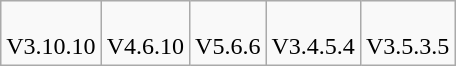<table class=wikitable>
<tr>
<td><br>V3.10.10</td>
<td><br>V4.6.10</td>
<td><br>V5.6.6</td>
<td><br>V3.4.5.4</td>
<td><br>V3.5.3.5</td>
</tr>
</table>
